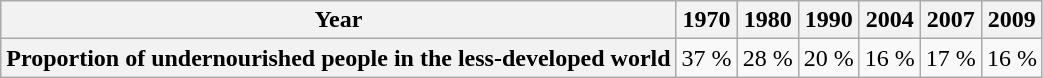<table class="wikitable">
<tr>
<th>Year</th>
<th>1970</th>
<th>1980</th>
<th>1990</th>
<th>2004</th>
<th>2007</th>
<th>2009</th>
</tr>
<tr>
<th>Proportion of undernourished people in the less-developed world</th>
<td>37 %</td>
<td>28 %</td>
<td>20 %</td>
<td>16 %</td>
<td>17 %</td>
<td>16 %</td>
</tr>
</table>
